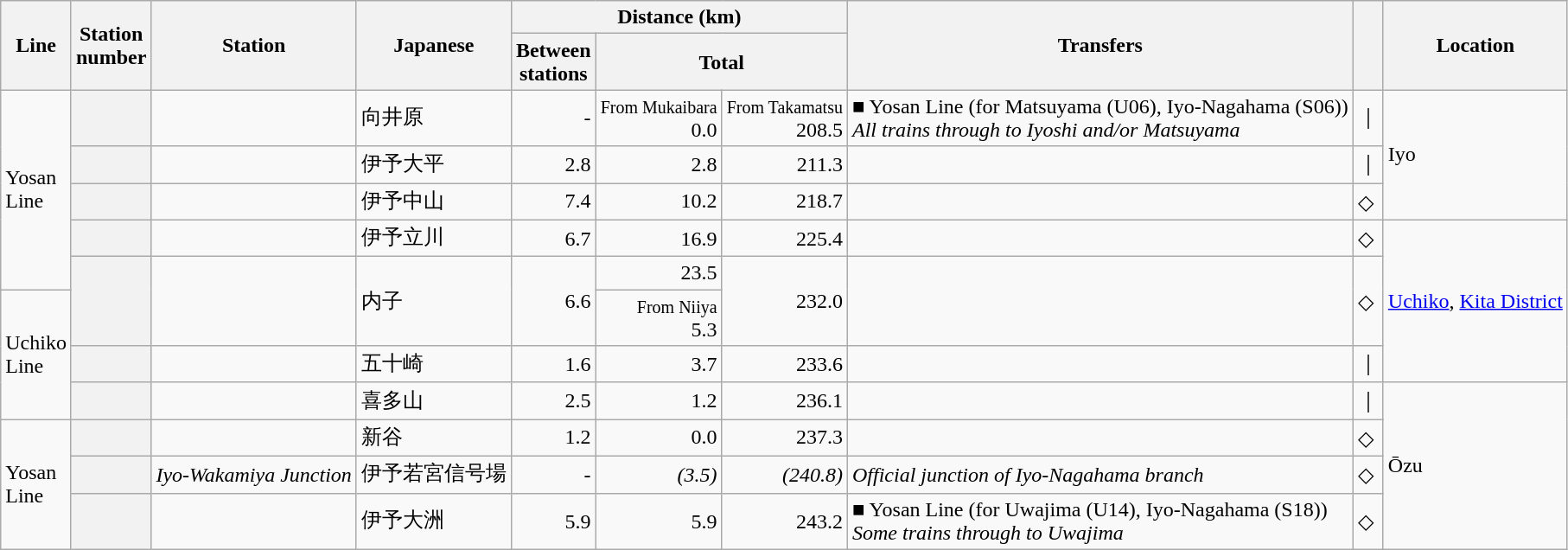<table class="wikitable">
<tr>
<th rowspan="2">Line</th>
<th rowspan="2">Station<br>number</th>
<th rowspan="2">Station</th>
<th rowspan="2">Japanese</th>
<th colspan="3">Distance (km)</th>
<th rowspan="2">Transfers</th>
<th rowspan="2"> </th>
<th rowspan="2">Location</th>
</tr>
<tr>
<th>Between<br>stations</th>
<th colspan="2">Total</th>
</tr>
<tr>
<td rowspan="5">Yosan<br>Line</td>
<th></th>
<td></td>
<td>向井原</td>
<td style="text-align:right;">-</td>
<td style="text-align:right;"><small>From Mukaibara<br></small>0.0</td>
<td style="text-align:right;"><small>From Takamatsu<br></small>208.5</td>
<td><span>■</span> Yosan Line (for Matsuyama (U06), Iyo-Nagahama (S06))<br><em>All trains through to Iyoshi and/or Matsuyama</em></td>
<td>｜</td>
<td rowspan="3">Iyo</td>
</tr>
<tr>
<th></th>
<td></td>
<td>伊予大平</td>
<td style="text-align:right;">2.8</td>
<td style="text-align:right;">2.8</td>
<td style="text-align:right;">211.3</td>
<td> </td>
<td>｜</td>
</tr>
<tr>
<th></th>
<td></td>
<td>伊予中山</td>
<td style="text-align:right;">7.4</td>
<td style="text-align:right;">10.2</td>
<td style="text-align:right;">218.7</td>
<td> </td>
<td>◇</td>
</tr>
<tr>
<th></th>
<td></td>
<td>伊予立川</td>
<td style="text-align:right;">6.7</td>
<td style="text-align:right;">16.9</td>
<td style="text-align:right;">225.4</td>
<td> </td>
<td>◇</td>
<td rowspan="4"><a href='#'>Uchiko</a>, <a href='#'>Kita District</a></td>
</tr>
<tr>
<th rowspan="2"></th>
<td rowspan="2"></td>
<td rowspan="2">内子</td>
<td rowspan="2" style="text-align:right;">6.6</td>
<td style="text-align:right;">23.5</td>
<td rowspan="2" style="text-align:right;">232.0</td>
<td rowspan="2"> </td>
<td rowspan="2">◇</td>
</tr>
<tr>
<td rowspan="4" style="width:1em;">Uchiko<br>Line</td>
<td style="text-align:right;"><small>From Niiya<br></small>5.3</td>
</tr>
<tr>
<th></th>
<td></td>
<td>五十崎</td>
<td style="text-align:right;">1.6</td>
<td style="text-align:right;">3.7</td>
<td style="text-align:right;">233.6</td>
<td> </td>
<td>｜</td>
</tr>
<tr>
<th></th>
<td></td>
<td>喜多山</td>
<td style="text-align:right;">2.5</td>
<td style="text-align:right;">1.2</td>
<td style="text-align:right;">236.1</td>
<td> </td>
<td>｜</td>
<td rowspan="5">Ōzu</td>
</tr>
<tr>
<th rowspan="2"></th>
<td rowspan="2"></td>
<td rowspan="2">新谷</td>
<td rowspan="2" style="text-align:right;">1.2</td>
<td rowspan="2" style="text-align:right;">0.0</td>
<td rowspan="2" style="text-align:right;">237.3</td>
<td rowspan="2"> </td>
<td rowspan="2">◇</td>
</tr>
<tr>
<td rowspan="3" style="width:1em;">Yosan<br>Line</td>
</tr>
<tr>
<th> </th>
<td><em>Iyo-Wakamiya Junction</em></td>
<td>伊予若宮信号場</td>
<td style="text-align:right;"><em> -</em></td>
<td style="text-align:right;"><em>(3.5)</em></td>
<td style="text-align:right;"><em>(240.8)</em></td>
<td><em>Official junction of Iyo-Nagahama branch</em></td>
<td>◇</td>
</tr>
<tr>
<th></th>
<td></td>
<td>伊予大洲</td>
<td style="text-align:right;">5.9</td>
<td style="text-align:right;">5.9</td>
<td style="text-align:right;">243.2</td>
<td><span>■</span> Yosan Line (for Uwajima (U14), Iyo-Nagahama (S18))<br><em>Some trains through to Uwajima</em></td>
<td>◇</td>
</tr>
</table>
